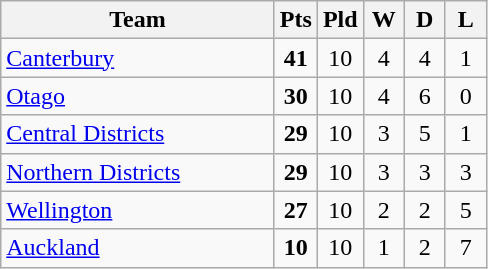<table class="wikitable" style="text-align:center;">
<tr>
<th width=175>Team</th>
<th width=20 abbr="Points">Pts</th>
<th width=20 abbr="Played">Pld</th>
<th width=20 abbr="Won">W</th>
<th width=20 abbr="Draw">D</th>
<th width=20 abbr="Lost">L</th>
</tr>
<tr style="background:#f9f9f9;">
<td style="text-align:left;"><a href='#'>Canterbury</a></td>
<td><strong>41</strong></td>
<td>10</td>
<td>4</td>
<td>4</td>
<td>1</td>
</tr>
<tr style="background:#f9f9f9;">
<td style="text-align:left;"><a href='#'>Otago</a></td>
<td><strong>30</strong></td>
<td>10</td>
<td>4</td>
<td>6</td>
<td>0</td>
</tr>
<tr style="background:#f9f9f9;">
<td style="text-align:left;"><a href='#'>Central Districts</a></td>
<td><strong>29</strong></td>
<td>10</td>
<td>3</td>
<td>5</td>
<td>1</td>
</tr>
<tr style="background:#f9f9f9;">
<td style="text-align:left;"><a href='#'>Northern Districts</a></td>
<td><strong>29</strong></td>
<td>10</td>
<td>3</td>
<td>3</td>
<td>3</td>
</tr>
<tr style="background:#f9f9f9;">
<td style="text-align:left;"><a href='#'>Wellington</a></td>
<td><strong>27</strong></td>
<td>10</td>
<td>2</td>
<td>2</td>
<td>5</td>
</tr>
<tr style="background:#f9f9f9;">
<td style="text-align:left;"><a href='#'>Auckland</a></td>
<td><strong>10</strong></td>
<td>10</td>
<td>1</td>
<td>2</td>
<td>7</td>
</tr>
</table>
